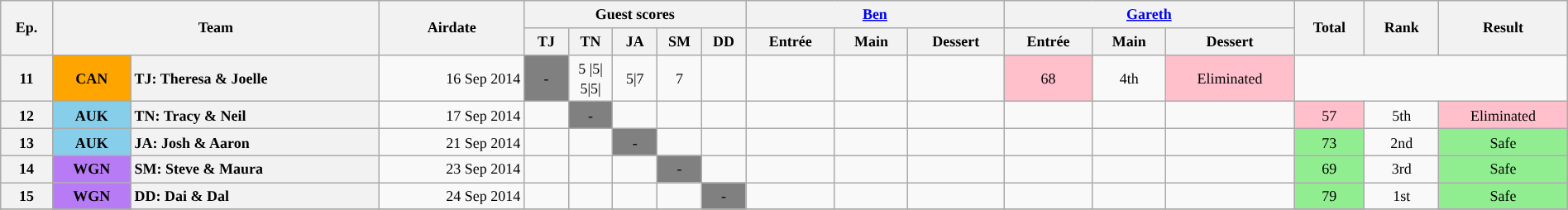<table class="wikitable" style="text-align: center; font-size: 9pt; line-height:16px; width:100%">
<tr>
<th rowspan="2" scope="col">Ep.</th>
<th colspan="2" rowspan="2">Team</th>
<th rowspan="2" scope="col">Airdate</th>
<th colspan="5" scope="col">Guest scores</th>
<th colspan="3" scope="col"><a href='#'>Ben</a></th>
<th colspan="3" scope="col"><a href='#'>Gareth</a></th>
<th rowspan="2" scope="col">Total<br><small></small></th>
<th rowspan="2">Rank</th>
<th rowspan="2" scope="col">Result</th>
</tr>
<tr>
<th scope="col" style="width:2.5em;">TJ</th>
<th scope="col" style="width:2.5em;">TN</th>
<th scope="col" style="width:2.5em;">JA</th>
<th scope="col" style="width:2.5em;">SM</th>
<th scope="col" style="width:2.5em;">DD</th>
<th scope="col">Entrée</th>
<th scope="col">Main</th>
<th scope="col">Dessert</th>
<th scope="col">Entrée</th>
<th scope="col">Main</th>
<th scope="col">Dessert</th>
</tr>
<tr>
<th>11</th>
<th scope="row" align="left" style="background:orange;">CAN</th>
<th scope="row" style="text-align:left;">TJ: Theresa & Joelle</th>
<td style="text-align:right;">16 Sep 2014</td>
<td bgcolor="808080">-</td>
<td 5>5 |5| 5|5|</td>
<td 7>5|7</td>
<td>7</td>
<td></td>
<td></td>
<td></td>
<td></td>
<td bgcolor="pink">68</td>
<td>4th</td>
<td bgcolor="pink">Eliminated</td>
</tr>
<tr>
<th>12</th>
<th scope="row" align="left" style="background-color:skyblue;">AUK</th>
<th scope="row" style="text-align:left;">TN: Tracy & Neil</th>
<td style="text-align:right;">17 Sep 2014</td>
<td></td>
<td bgcolor="808080">-</td>
<td></td>
<td></td>
<td></td>
<td></td>
<td></td>
<td></td>
<td></td>
<td></td>
<td></td>
<td bgcolor="pink">57</td>
<td>5th</td>
<td bgcolor="pink">Eliminated</td>
</tr>
<tr>
<th>13</th>
<th scope="row" align="left" style="background-color:skyblue;">AUK</th>
<th scope="row" style="text-align:left;">JA: Josh & Aaron</th>
<td style="text-align:right;">21 Sep 2014</td>
<td></td>
<td></td>
<td bgcolor="808080">-</td>
<td></td>
<td></td>
<td></td>
<td></td>
<td></td>
<td></td>
<td></td>
<td></td>
<td bgcolor="lightgreen">73</td>
<td>2nd</td>
<td bgcolor="lightgreen">Safe</td>
</tr>
<tr>
<th>14</th>
<th scope="row" align="center" style='background:#B87BF6;'>WGN</th>
<th scope="row" style="text-align:left;">SM: Steve & Maura</th>
<td style="text-align:right;">23 Sep 2014</td>
<td></td>
<td></td>
<td></td>
<td bgcolor="808080">-</td>
<td></td>
<td></td>
<td></td>
<td></td>
<td></td>
<td></td>
<td></td>
<td bgcolor="lightgreen">69</td>
<td>3rd</td>
<td bgcolor="lightgreen">Safe</td>
</tr>
<tr>
<th>15</th>
<th scope="row" align="center" style='background:#B87BF6;'>WGN</th>
<th scope="row" style="text-align:left;">DD: Dai & Dal</th>
<td style="text-align:right;">24 Sep 2014</td>
<td></td>
<td></td>
<td></td>
<td></td>
<td bgcolor="808080">-</td>
<td></td>
<td></td>
<td></td>
<td></td>
<td></td>
<td></td>
<td bgcolor="lightgreen">79</td>
<td>1st</td>
<td bgcolor="lightgreen">Safe</td>
</tr>
<tr>
</tr>
</table>
